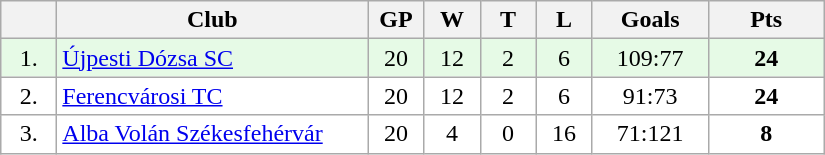<table class="wikitable">
<tr>
<th width="30"></th>
<th width="200">Club</th>
<th width="30">GP</th>
<th width="30">W</th>
<th width="30">T</th>
<th width="30">L</th>
<th width="70">Goals</th>
<th width="70">Pts</th>
</tr>
<tr bgcolor="#e6fae6" align="center">
<td>1.</td>
<td align="left"><a href='#'>Újpesti Dózsa SC</a></td>
<td>20</td>
<td>12</td>
<td>2</td>
<td>6</td>
<td>109:77</td>
<td><strong>24</strong></td>
</tr>
<tr bgcolor="#FFFFFF" align="center">
<td>2.</td>
<td align="left"><a href='#'>Ferencvárosi TC</a></td>
<td>20</td>
<td>12</td>
<td>2</td>
<td>6</td>
<td>91:73</td>
<td><strong>24</strong></td>
</tr>
<tr bgcolor="#FFFFFF" align="center">
<td>3.</td>
<td align="left"><a href='#'>Alba Volán Székesfehérvár</a></td>
<td>20</td>
<td>4</td>
<td>0</td>
<td>16</td>
<td>71:121</td>
<td><strong>8</strong></td>
</tr>
</table>
